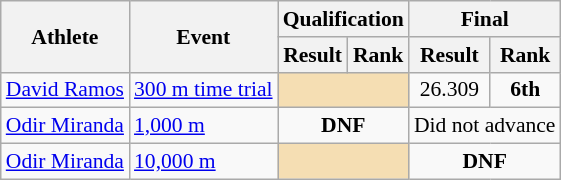<table class="wikitable" border="1" style="font-size:90%">
<tr>
<th rowspan=2>Athlete</th>
<th rowspan=2>Event</th>
<th colspan=2>Qualification</th>
<th colspan=2>Final</th>
</tr>
<tr>
<th>Result</th>
<th>Rank</th>
<th>Result</th>
<th>Rank</th>
</tr>
<tr>
<td><a href='#'>David Ramos</a></td>
<td><a href='#'>300 m time trial</a></td>
<td bgcolor=wheat colspan="2"></td>
<td align=center>26.309</td>
<td align=center><strong>6th</strong></td>
</tr>
<tr>
<td><a href='#'>Odir Miranda</a></td>
<td><a href='#'>1,000 m</a></td>
<td align=center colspan=2><strong>DNF</strong></td>
<td align=center colspan=2>Did not advance</td>
</tr>
<tr>
<td><a href='#'>Odir Miranda</a></td>
<td><a href='#'>10,000 m</a></td>
<td bgcolor=wheat colspan="2"></td>
<td align=center colspan=2><strong>DNF</strong></td>
</tr>
</table>
